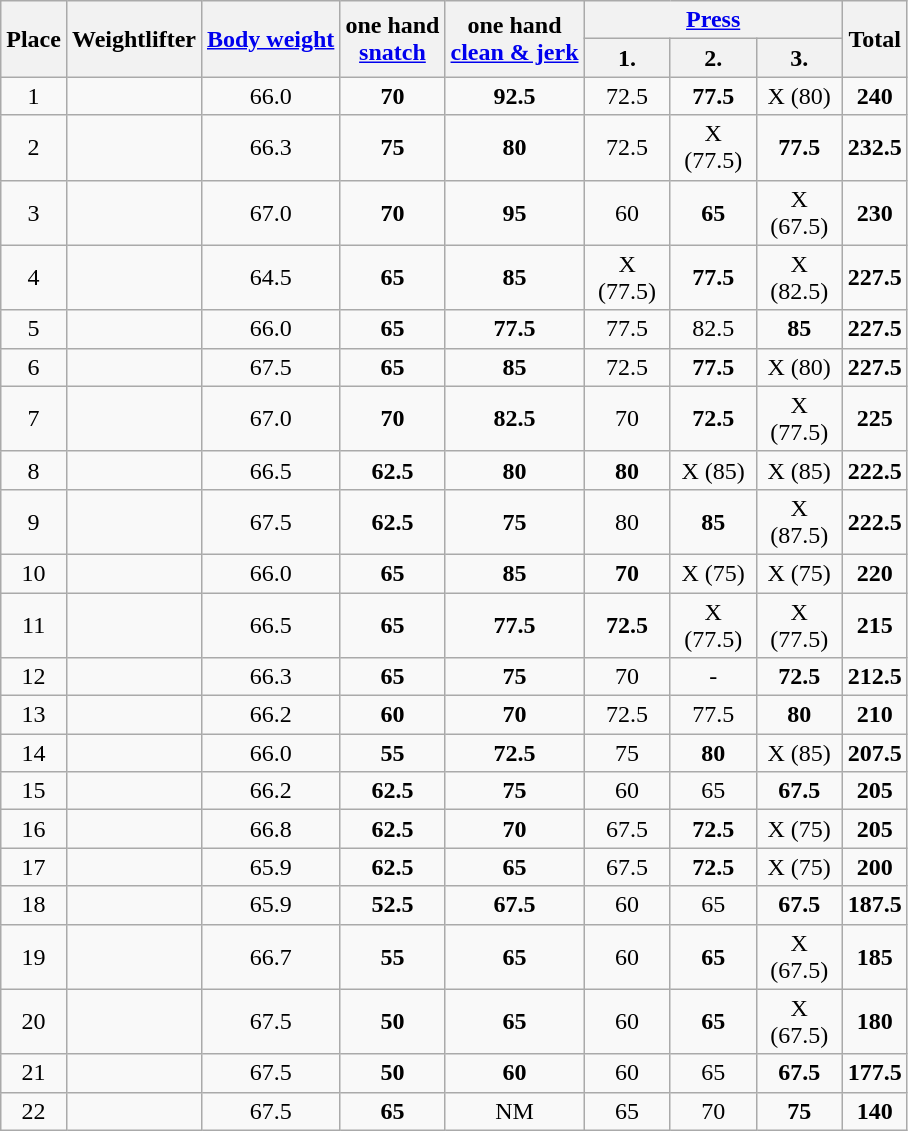<table class=wikitable style="text-align:center">
<tr>
<th rowspan=2>Place</th>
<th rowspan=2>Weightlifter</th>
<th rowspan=2><a href='#'>Body weight</a></th>
<th rowspan=2>one hand<br><a href='#'>snatch</a></th>
<th rowspan=2>one hand<br><a href='#'>clean & jerk</a></th>
<th colspan=3><a href='#'>Press</a></th>
<th rowspan=2>Total</th>
</tr>
<tr>
<th align=center width=50>1.</th>
<th align=center width=50>2.</th>
<th align=center width=50>3.</th>
</tr>
<tr>
<td>1</td>
<td align=left></td>
<td>66.0</td>
<td><strong>70</strong></td>
<td><strong>92.5</strong></td>
<td>72.5</td>
<td><strong>77.5</strong></td>
<td>X (80)</td>
<td><strong>240</strong></td>
</tr>
<tr>
<td>2</td>
<td align=left></td>
<td>66.3</td>
<td><strong>75</strong></td>
<td><strong>80</strong></td>
<td>72.5</td>
<td>X (77.5)</td>
<td><strong>77.5</strong></td>
<td><strong>232.5</strong></td>
</tr>
<tr>
<td>3</td>
<td align=left></td>
<td>67.0</td>
<td><strong>70</strong></td>
<td><strong>95</strong></td>
<td>60</td>
<td><strong>65</strong></td>
<td>X (67.5)</td>
<td><strong>230</strong></td>
</tr>
<tr>
<td>4</td>
<td align=left></td>
<td>64.5</td>
<td><strong>65</strong></td>
<td><strong>85</strong></td>
<td>X (77.5)</td>
<td><strong>77.5</strong></td>
<td>X (82.5)</td>
<td><strong>227.5</strong></td>
</tr>
<tr>
<td>5</td>
<td align=left></td>
<td>66.0</td>
<td><strong>65</strong></td>
<td><strong>77.5</strong></td>
<td>77.5</td>
<td>82.5</td>
<td><strong>85</strong></td>
<td><strong>227.5</strong></td>
</tr>
<tr>
<td>6</td>
<td align=left></td>
<td>67.5</td>
<td><strong>65</strong></td>
<td><strong>85</strong></td>
<td>72.5</td>
<td><strong>77.5</strong></td>
<td>X (80)</td>
<td><strong>227.5</strong></td>
</tr>
<tr>
<td>7</td>
<td align=left></td>
<td>67.0</td>
<td><strong>70</strong></td>
<td><strong>82.5</strong></td>
<td>70</td>
<td><strong>72.5</strong></td>
<td>X (77.5)</td>
<td><strong>225</strong></td>
</tr>
<tr>
<td>8</td>
<td align=left></td>
<td>66.5</td>
<td><strong>62.5</strong></td>
<td><strong>80</strong></td>
<td><strong>80</strong></td>
<td>X (85)</td>
<td>X (85)</td>
<td><strong>222.5</strong></td>
</tr>
<tr>
<td>9</td>
<td align=left></td>
<td>67.5</td>
<td><strong>62.5</strong></td>
<td><strong>75</strong></td>
<td>80</td>
<td><strong>85</strong></td>
<td>X (87.5)</td>
<td><strong>222.5</strong></td>
</tr>
<tr>
<td>10</td>
<td align=left></td>
<td>66.0</td>
<td><strong>65</strong></td>
<td><strong>85</strong></td>
<td><strong>70</strong></td>
<td>X (75)</td>
<td>X (75)</td>
<td><strong>220</strong></td>
</tr>
<tr>
<td>11</td>
<td align=left></td>
<td>66.5</td>
<td><strong>65</strong></td>
<td><strong>77.5</strong></td>
<td><strong>72.5</strong></td>
<td>X (77.5)</td>
<td>X (77.5)</td>
<td><strong>215</strong></td>
</tr>
<tr>
<td>12</td>
<td align=left></td>
<td>66.3</td>
<td><strong>65</strong></td>
<td><strong>75</strong></td>
<td>70</td>
<td>-</td>
<td><strong>72.5</strong></td>
<td><strong>212.5</strong></td>
</tr>
<tr>
<td>13</td>
<td align=left></td>
<td>66.2</td>
<td><strong>60</strong></td>
<td><strong>70</strong></td>
<td>72.5</td>
<td>77.5</td>
<td><strong>80</strong></td>
<td><strong>210</strong></td>
</tr>
<tr>
<td>14</td>
<td align=left></td>
<td>66.0</td>
<td><strong>55</strong></td>
<td><strong>72.5</strong></td>
<td>75</td>
<td><strong>80</strong></td>
<td>X (85)</td>
<td><strong>207.5</strong></td>
</tr>
<tr>
<td>15</td>
<td align=left></td>
<td>66.2</td>
<td><strong>62.5</strong></td>
<td><strong>75</strong></td>
<td>60</td>
<td>65</td>
<td><strong>67.5</strong></td>
<td><strong>205</strong></td>
</tr>
<tr>
<td>16</td>
<td align=left></td>
<td>66.8</td>
<td><strong>62.5</strong></td>
<td><strong>70</strong></td>
<td>67.5</td>
<td><strong>72.5</strong></td>
<td>X (75)</td>
<td><strong>205</strong></td>
</tr>
<tr>
<td>17</td>
<td align=left></td>
<td>65.9</td>
<td><strong>62.5</strong></td>
<td><strong>65</strong></td>
<td>67.5</td>
<td><strong>72.5</strong></td>
<td>X (75)</td>
<td><strong>200</strong></td>
</tr>
<tr>
<td>18</td>
<td align=left></td>
<td>65.9</td>
<td><strong>52.5</strong></td>
<td><strong>67.5</strong></td>
<td>60</td>
<td>65</td>
<td><strong>67.5</strong></td>
<td><strong>187.5</strong></td>
</tr>
<tr>
<td>19</td>
<td align=left></td>
<td>66.7</td>
<td><strong>55</strong></td>
<td><strong>65</strong></td>
<td>60</td>
<td><strong>65</strong></td>
<td>X (67.5)</td>
<td><strong>185</strong></td>
</tr>
<tr>
<td>20</td>
<td align=left></td>
<td>67.5</td>
<td><strong>50</strong></td>
<td><strong>65</strong></td>
<td>60</td>
<td><strong>65</strong></td>
<td>X (67.5)</td>
<td><strong>180</strong></td>
</tr>
<tr>
<td>21</td>
<td align=left></td>
<td>67.5</td>
<td><strong>50</strong></td>
<td><strong>60</strong></td>
<td>60</td>
<td>65</td>
<td><strong>67.5</strong></td>
<td><strong>177.5</strong></td>
</tr>
<tr>
<td>22</td>
<td align=left></td>
<td>67.5</td>
<td><strong>65</strong></td>
<td>NM</td>
<td>65</td>
<td>70</td>
<td><strong>75</strong></td>
<td><strong>140</strong></td>
</tr>
</table>
